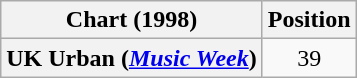<table class="wikitable plainrowheaders" style="text-align:center">
<tr>
<th>Chart (1998)</th>
<th>Position</th>
</tr>
<tr>
<th scope="row">UK Urban (<em><a href='#'>Music Week</a></em>)</th>
<td>39</td>
</tr>
</table>
